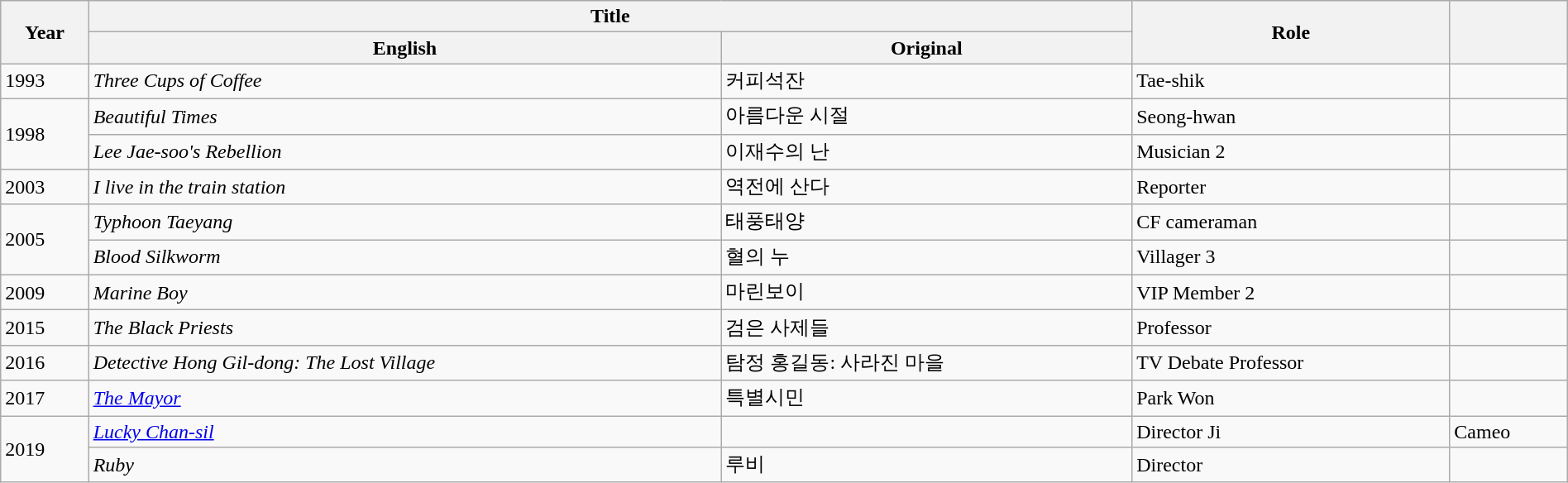<table class="wikitable sortable plainrowheaders" style="text-align:left; font-size:100%; padding:0 auto; width:100%; margin:auto">
<tr>
<th scope="col" rowspan=2>Year</th>
<th scope="col" colspan=2>Title</th>
<th scope="col" rowspan=2>Role</th>
<th scope="col" rowspan=2 class="unsortable"></th>
</tr>
<tr>
<th>English</th>
<th>Original</th>
</tr>
<tr>
<td>1993</td>
<td><em>Three Cups of Coffee</em></td>
<td>커피석잔</td>
<td>Tae-shik</td>
<td></td>
</tr>
<tr>
<td rowspan="2">1998</td>
<td><em>Beautiful Times</em></td>
<td>아름다운 시절</td>
<td>Seong-hwan</td>
<td></td>
</tr>
<tr>
<td><em>Lee Jae-soo's Rebellion</em></td>
<td>이재수의 난</td>
<td>Musician 2</td>
<td></td>
</tr>
<tr>
<td>2003</td>
<td><em>I live in the train station</em></td>
<td>역전에 산다</td>
<td>Reporter</td>
<td></td>
</tr>
<tr>
<td rowspan="2">2005</td>
<td><em>Typhoon Taeyang</em></td>
<td>태풍태양</td>
<td>CF cameraman</td>
<td></td>
</tr>
<tr>
<td><em>Blood Silkworm</em></td>
<td>혈의 누</td>
<td>Villager 3</td>
<td></td>
</tr>
<tr>
<td>2009</td>
<td><em>Marine Boy</em></td>
<td>마린보이</td>
<td>VIP Member 2</td>
<td></td>
</tr>
<tr>
<td>2015</td>
<td><em>The Black Priests</em></td>
<td>검은 사제들</td>
<td>Professor</td>
<td></td>
</tr>
<tr>
<td>2016</td>
<td><em>Detective Hong Gil-dong: The Lost Village</em></td>
<td>탐정 홍길동: 사라진 마을</td>
<td>TV Debate Professor</td>
<td></td>
</tr>
<tr>
<td>2017</td>
<td><em><a href='#'>The Mayor</a></em></td>
<td>특별시민</td>
<td>Park Won</td>
<td></td>
</tr>
<tr>
<td rowspan="2">2019</td>
<td><em><a href='#'>Lucky Chan-sil</a></em></td>
<td></td>
<td>Director Ji</td>
<td>Cameo</td>
</tr>
<tr>
<td><em>Ruby</em></td>
<td>루비</td>
<td>Director</td>
<td></td>
</tr>
</table>
